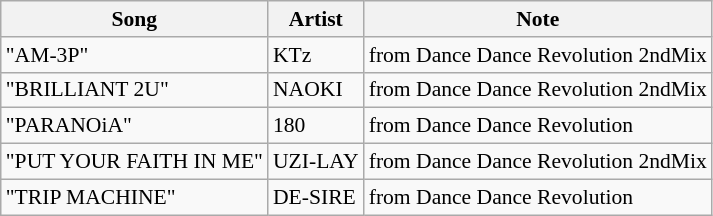<table class="wikitable sortable" style="font-size:90%;">
<tr>
<th>Song</th>
<th>Artist</th>
<th>Note</th>
</tr>
<tr>
<td>"AM-3P"</td>
<td>KTz</td>
<td>from Dance Dance Revolution 2ndMix</td>
</tr>
<tr>
<td>"BRILLIANT 2U"</td>
<td>NAOKI</td>
<td>from Dance Dance Revolution 2ndMix</td>
</tr>
<tr>
<td>"PARANOiA"</td>
<td>180</td>
<td>from Dance Dance Revolution</td>
</tr>
<tr>
<td>"PUT YOUR FAITH IN ME"</td>
<td>UZI-LAY</td>
<td>from Dance Dance Revolution 2ndMix</td>
</tr>
<tr>
<td>"TRIP MACHINE"</td>
<td>DE-SIRE</td>
<td>from Dance Dance Revolution</td>
</tr>
</table>
